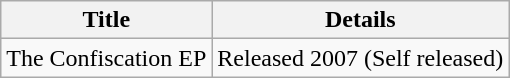<table class="wikitable">
<tr>
<th>Title</th>
<th>Details</th>
</tr>
<tr>
<td>The Confiscation EP</td>
<td>Released 2007 (Self released)</td>
</tr>
</table>
